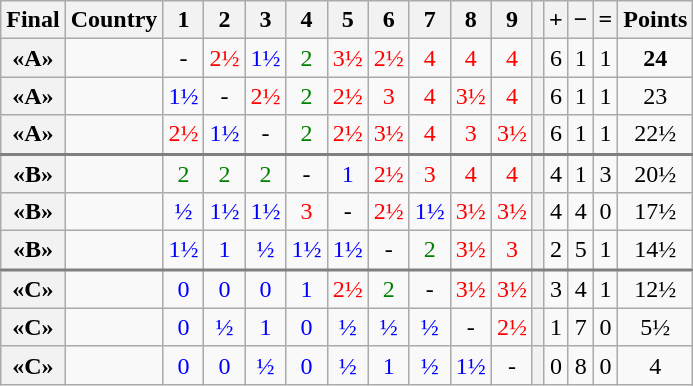<table class="wikitable" style="text-align:center">
<tr>
<th>Final</th>
<th>Country</th>
<th>1</th>
<th>2</th>
<th>3</th>
<th>4</th>
<th>5</th>
<th>6</th>
<th>7</th>
<th>8</th>
<th>9</th>
<th></th>
<th>+</th>
<th>−</th>
<th>=</th>
<th>Points</th>
</tr>
<tr>
<th>«A»</th>
<td style="text-align: left"></td>
<td>-</td>
<td style="color: red;">2½</td>
<td style="color: blue;">1½</td>
<td style="color: green">2</td>
<td style="color: red;">3½</td>
<td style="color: red;">2½</td>
<td style="color: red;">4</td>
<td style="color: red;">4</td>
<td style="color: red;">4</td>
<th></th>
<td>6</td>
<td>1</td>
<td>1</td>
<td><strong>24</strong></td>
</tr>
<tr>
<th>«A»</th>
<td style="text-align: left"></td>
<td style="color: blue;">1½</td>
<td>-</td>
<td style="color: red;">2½</td>
<td style="color: green">2</td>
<td style="color: red;">2½</td>
<td style="color: red;">3</td>
<td style="color: red;">4</td>
<td style="color: red;">3½</td>
<td style="color: red;">4</td>
<th></th>
<td>6</td>
<td>1</td>
<td>1</td>
<td>23</td>
</tr>
<tr>
<th>«A»</th>
<td style="text-align: left"></td>
<td style="color: red;">2½</td>
<td style="color: blue;">1½</td>
<td>-</td>
<td style="color: green">2</td>
<td style="color: red;">2½</td>
<td style="color: red;">3½</td>
<td style="color: red;">4</td>
<td style="color: red;">3</td>
<td style="color: red;">3½</td>
<th></th>
<td>6</td>
<td>1</td>
<td>1</td>
<td>22½</td>
</tr>
<tr style="border-top:2px solid grey;">
<th>«B»</th>
<td style="text-align: left"></td>
<td style="color: green">2</td>
<td style="color: green">2</td>
<td style="color: green">2</td>
<td>-</td>
<td style="color: blue;">1</td>
<td style="color: red;">2½</td>
<td style="color: red;">3</td>
<td style="color: red;">4</td>
<td style="color: red;">4</td>
<th></th>
<td>4</td>
<td>1</td>
<td>3</td>
<td>20½</td>
</tr>
<tr>
<th>«B»</th>
<td style="text-align: left"></td>
<td style="color: blue;">½</td>
<td style="color: blue;">1½</td>
<td style="color: blue;">1½</td>
<td style="color: red;">3</td>
<td>-</td>
<td style="color: red;">2½</td>
<td style="color: blue;">1½</td>
<td style="color: red;">3½</td>
<td style="color: red;">3½</td>
<th></th>
<td>4</td>
<td>4</td>
<td>0</td>
<td>17½</td>
</tr>
<tr>
<th>«B»</th>
<td style="text-align: left"></td>
<td style="color: blue;">1½</td>
<td style="color: blue;">1</td>
<td style="color: blue;">½</td>
<td style="color: blue;">1½</td>
<td style="color: blue;">1½</td>
<td>-</td>
<td style="color: green">2</td>
<td style="color: red;">3½</td>
<td style="color: red;">3</td>
<th></th>
<td>2</td>
<td>5</td>
<td>1</td>
<td>14½</td>
</tr>
<tr style="border-top:2px solid grey;">
<th>«C»</th>
<td style="text-align: left"></td>
<td style="color: blue;">0</td>
<td style="color: blue;">0</td>
<td style="color: blue;">0</td>
<td style="color: blue;">1</td>
<td style="color: red;">2½</td>
<td style="color: green">2</td>
<td>-</td>
<td style="color: red;">3½</td>
<td style="color: red;">3½</td>
<th></th>
<td>3</td>
<td>4</td>
<td>1</td>
<td>12½</td>
</tr>
<tr>
<th>«C»</th>
<td style="text-align: left"></td>
<td style="color: blue;">0</td>
<td style="color: blue;">½</td>
<td style="color: blue;">1</td>
<td style="color: blue;">0</td>
<td style="color: blue;">½</td>
<td style="color: blue;">½</td>
<td style="color: blue;">½</td>
<td>-</td>
<td style="color: red;">2½</td>
<th></th>
<td>1</td>
<td>7</td>
<td>0</td>
<td>5½</td>
</tr>
<tr>
<th>«C»</th>
<td style="text-align: left"></td>
<td style="color: blue;">0</td>
<td style="color: blue;">0</td>
<td style="color: blue;">½</td>
<td style="color: blue;">0</td>
<td style="color: blue;">½</td>
<td style="color: blue;">1</td>
<td style="color: blue;">½</td>
<td style="color: blue;">1½</td>
<td>-</td>
<th></th>
<td>0</td>
<td>8</td>
<td>0</td>
<td>4</td>
</tr>
</table>
